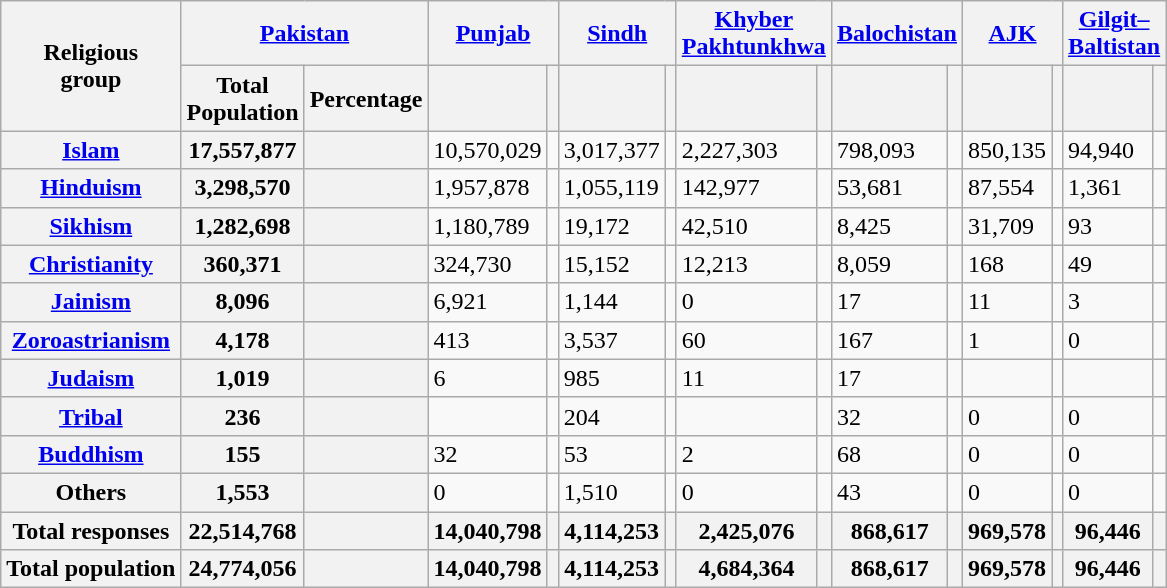<table class="wikitable sortable">
<tr>
<th rowspan="2">Religious<br>group</th>
<th colspan="2"><a href='#'>Pakistan</a></th>
<th colspan="2"><a href='#'>Punjab</a></th>
<th colspan="2"><a href='#'>Sindh</a></th>
<th colspan="2"><a href='#'>Khyber<br>Pakhtunkhwa</a></th>
<th colspan="2"><a href='#'>Balochistan</a></th>
<th colspan="2"><a href='#'>AJK</a></th>
<th colspan="2"><a href='#'>Gilgit–<br>Baltistan</a></th>
</tr>
<tr>
<th>Total<br>Population</th>
<th>Percentage</th>
<th><a href='#'></a></th>
<th></th>
<th></th>
<th></th>
<th></th>
<th></th>
<th></th>
<th></th>
<th></th>
<th></th>
<th></th>
<th></th>
</tr>
<tr>
<th><a href='#'>Islam</a> </th>
<th>17,557,877</th>
<th></th>
<td>10,570,029</td>
<td></td>
<td>3,017,377</td>
<td></td>
<td>2,227,303</td>
<td></td>
<td>798,093</td>
<td></td>
<td>850,135</td>
<td></td>
<td>94,940</td>
<td></td>
</tr>
<tr>
<th><a href='#'>Hinduism</a> </th>
<th>3,298,570</th>
<th></th>
<td>1,957,878</td>
<td></td>
<td>1,055,119</td>
<td></td>
<td>142,977</td>
<td></td>
<td>53,681</td>
<td></td>
<td>87,554</td>
<td></td>
<td>1,361</td>
<td></td>
</tr>
<tr>
<th><a href='#'>Sikhism</a> </th>
<th>1,282,698</th>
<th></th>
<td>1,180,789</td>
<td></td>
<td>19,172</td>
<td></td>
<td>42,510</td>
<td></td>
<td>8,425</td>
<td></td>
<td>31,709</td>
<td></td>
<td>93</td>
<td></td>
</tr>
<tr>
<th><a href='#'>Christianity</a> </th>
<th>360,371</th>
<th></th>
<td>324,730</td>
<td></td>
<td>15,152</td>
<td></td>
<td>12,213</td>
<td></td>
<td>8,059</td>
<td></td>
<td>168</td>
<td></td>
<td>49</td>
<td></td>
</tr>
<tr>
<th><a href='#'>Jainism</a> </th>
<th>8,096</th>
<th></th>
<td>6,921</td>
<td></td>
<td>1,144</td>
<td></td>
<td>0</td>
<td></td>
<td>17</td>
<td></td>
<td>11</td>
<td></td>
<td>3</td>
<td></td>
</tr>
<tr>
<th><a href='#'>Zoroastrianism</a> </th>
<th>4,178</th>
<th></th>
<td>413</td>
<td></td>
<td>3,537</td>
<td></td>
<td>60</td>
<td></td>
<td>167</td>
<td></td>
<td>1</td>
<td></td>
<td>0</td>
<td></td>
</tr>
<tr>
<th><a href='#'>Judaism</a> </th>
<th>1,019</th>
<th></th>
<td>6</td>
<td></td>
<td>985</td>
<td></td>
<td>11</td>
<td></td>
<td>17</td>
<td></td>
<td></td>
<td></td>
<td></td>
<td></td>
</tr>
<tr>
<th><a href='#'>Tribal</a></th>
<th>236</th>
<th></th>
<td></td>
<td></td>
<td>204</td>
<td></td>
<td></td>
<td></td>
<td>32</td>
<td></td>
<td>0</td>
<td></td>
<td>0</td>
<td></td>
</tr>
<tr>
<th><a href='#'>Buddhism</a> </th>
<th>155</th>
<th></th>
<td>32</td>
<td></td>
<td>53</td>
<td></td>
<td>2</td>
<td></td>
<td>68</td>
<td></td>
<td>0</td>
<td></td>
<td>0</td>
<td></td>
</tr>
<tr>
<th>Others</th>
<th>1,553</th>
<th></th>
<td>0</td>
<td></td>
<td>1,510</td>
<td></td>
<td>0</td>
<td></td>
<td>43</td>
<td></td>
<td>0</td>
<td></td>
<td>0</td>
<td></td>
</tr>
<tr>
<th>Total responses</th>
<th>22,514,768</th>
<th></th>
<th>14,040,798</th>
<th></th>
<th>4,114,253</th>
<th></th>
<th>2,425,076</th>
<th></th>
<th>868,617</th>
<th></th>
<th>969,578</th>
<th></th>
<th>96,446</th>
<th></th>
</tr>
<tr>
<th>Total population</th>
<th>24,774,056</th>
<th></th>
<th>14,040,798</th>
<th></th>
<th>4,114,253</th>
<th></th>
<th>4,684,364</th>
<th></th>
<th>868,617</th>
<th></th>
<th>969,578</th>
<th></th>
<th>96,446</th>
<th></th>
</tr>
</table>
